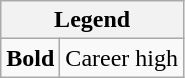<table class="wikitable mw-collapsible">
<tr>
<th colspan="2">Legend</th>
</tr>
<tr>
<td><strong>Bold</strong></td>
<td>Career high</td>
</tr>
</table>
